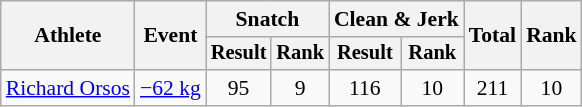<table class="wikitable" style="font-size:90%">
<tr>
<th rowspan="2">Athlete</th>
<th rowspan="2">Event</th>
<th colspan="2">Snatch</th>
<th colspan="2">Clean & Jerk</th>
<th rowspan="2">Total</th>
<th rowspan="2">Rank</th>
</tr>
<tr style="font-size:95%">
<th>Result</th>
<th>Rank</th>
<th>Result</th>
<th>Rank</th>
</tr>
<tr align=center>
<td align=left><a href='#'>Richard Orsos</a></td>
<td align=left><a href='#'>−62 kg</a></td>
<td>95</td>
<td>9</td>
<td>116</td>
<td>10</td>
<td>211</td>
<td>10</td>
</tr>
</table>
